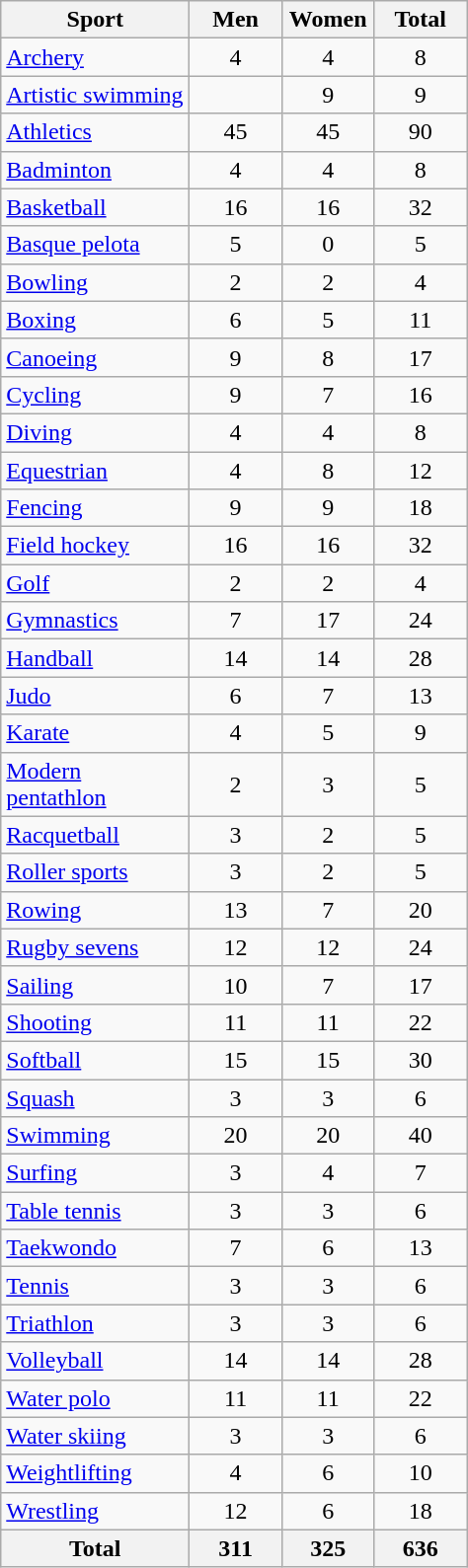<table class="wikitable sortable" style=text-align:center>
<tr>
<th width=120>Sport</th>
<th width=55>Men</th>
<th width=55>Women</th>
<th width=55>Total</th>
</tr>
<tr>
<td align=left><a href='#'>Archery</a></td>
<td>4</td>
<td>4</td>
<td>8</td>
</tr>
<tr>
<td align=left><a href='#'>Artistic swimming</a></td>
<td></td>
<td>9</td>
<td>9</td>
</tr>
<tr>
<td align=left><a href='#'>Athletics</a></td>
<td>45</td>
<td>45</td>
<td>90</td>
</tr>
<tr>
<td align=left><a href='#'>Badminton</a></td>
<td>4</td>
<td>4</td>
<td>8</td>
</tr>
<tr>
<td align=left><a href='#'>Basketball</a></td>
<td>16</td>
<td>16</td>
<td>32</td>
</tr>
<tr>
<td align=left><a href='#'>Basque pelota</a></td>
<td>5</td>
<td>0</td>
<td>5</td>
</tr>
<tr>
<td align=left><a href='#'>Bowling</a></td>
<td>2</td>
<td>2</td>
<td>4</td>
</tr>
<tr>
<td align=left><a href='#'>Boxing</a></td>
<td>6</td>
<td>5</td>
<td>11</td>
</tr>
<tr>
<td align=left><a href='#'>Canoeing</a></td>
<td>9</td>
<td>8</td>
<td>17</td>
</tr>
<tr>
<td align=left><a href='#'>Cycling</a></td>
<td>9</td>
<td>7</td>
<td>16</td>
</tr>
<tr>
<td align=left><a href='#'>Diving</a></td>
<td>4</td>
<td>4</td>
<td>8</td>
</tr>
<tr>
<td align=left><a href='#'>Equestrian</a></td>
<td>4</td>
<td>8</td>
<td>12</td>
</tr>
<tr>
<td align=left><a href='#'>Fencing</a></td>
<td>9</td>
<td>9</td>
<td>18</td>
</tr>
<tr>
<td align=left><a href='#'>Field hockey</a></td>
<td>16</td>
<td>16</td>
<td>32</td>
</tr>
<tr>
<td align=left><a href='#'>Golf</a></td>
<td>2</td>
<td>2</td>
<td>4</td>
</tr>
<tr>
<td align=left><a href='#'>Gymnastics</a></td>
<td>7</td>
<td>17</td>
<td>24</td>
</tr>
<tr>
<td align=left><a href='#'>Handball</a></td>
<td>14</td>
<td>14</td>
<td>28</td>
</tr>
<tr>
<td align=left><a href='#'>Judo</a></td>
<td>6</td>
<td>7</td>
<td>13</td>
</tr>
<tr>
<td align=left><a href='#'>Karate</a></td>
<td>4</td>
<td>5</td>
<td>9</td>
</tr>
<tr>
<td align=left><a href='#'>Modern pentathlon</a></td>
<td>2</td>
<td>3</td>
<td>5</td>
</tr>
<tr>
<td align=left><a href='#'>Racquetball</a></td>
<td>3</td>
<td>2</td>
<td>5</td>
</tr>
<tr>
<td align=left><a href='#'>Roller sports</a></td>
<td>3</td>
<td>2</td>
<td>5</td>
</tr>
<tr>
<td align=left><a href='#'>Rowing</a></td>
<td>13</td>
<td>7</td>
<td>20</td>
</tr>
<tr>
<td align=left><a href='#'>Rugby sevens</a></td>
<td>12</td>
<td>12</td>
<td>24</td>
</tr>
<tr>
<td align=left><a href='#'>Sailing</a></td>
<td>10</td>
<td>7</td>
<td>17</td>
</tr>
<tr>
<td align=left><a href='#'>Shooting</a></td>
<td>11</td>
<td>11</td>
<td>22</td>
</tr>
<tr>
<td align=left><a href='#'>Softball</a></td>
<td>15</td>
<td>15</td>
<td>30</td>
</tr>
<tr>
<td align=left><a href='#'>Squash</a></td>
<td>3</td>
<td>3</td>
<td>6</td>
</tr>
<tr>
<td align=left><a href='#'>Swimming</a></td>
<td>20</td>
<td>20</td>
<td>40</td>
</tr>
<tr>
<td align=left><a href='#'>Surfing</a></td>
<td>3</td>
<td>4</td>
<td>7</td>
</tr>
<tr>
<td align=left><a href='#'>Table tennis</a></td>
<td>3</td>
<td>3</td>
<td>6</td>
</tr>
<tr>
<td align=left><a href='#'>Taekwondo</a></td>
<td>7</td>
<td>6</td>
<td>13</td>
</tr>
<tr>
<td align=left><a href='#'>Tennis</a></td>
<td>3</td>
<td>3</td>
<td>6</td>
</tr>
<tr>
<td align=left><a href='#'>Triathlon</a></td>
<td>3</td>
<td>3</td>
<td>6</td>
</tr>
<tr>
<td align=left><a href='#'>Volleyball</a></td>
<td>14</td>
<td>14</td>
<td>28</td>
</tr>
<tr>
<td align=left><a href='#'>Water polo</a></td>
<td>11</td>
<td>11</td>
<td>22</td>
</tr>
<tr>
<td align=left><a href='#'>Water skiing</a></td>
<td>3</td>
<td>3</td>
<td>6</td>
</tr>
<tr>
<td align=left><a href='#'>Weightlifting</a></td>
<td>4</td>
<td>6</td>
<td>10</td>
</tr>
<tr>
<td align=left><a href='#'>Wrestling</a></td>
<td>12</td>
<td>6</td>
<td>18</td>
</tr>
<tr>
<th>Total</th>
<th>311</th>
<th>325</th>
<th>636</th>
</tr>
</table>
